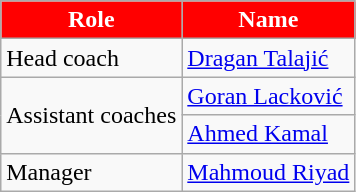<table class="wikitable">
<tr>
<th style="color:white;background:#FF0000">Role</th>
<th style="color:white;background:#FF0000">Name</th>
</tr>
<tr>
<td>Head coach</td>
<td> <a href='#'>Dragan Talajić</a></td>
</tr>
<tr>
<td rowspan="2">Assistant coaches</td>
<td> <a href='#'>Goran Lacković</a></td>
</tr>
<tr>
<td> <a href='#'>Ahmed Kamal</a></td>
</tr>
<tr>
<td>Manager</td>
<td> <a href='#'>Mahmoud Riyad</a></td>
</tr>
</table>
